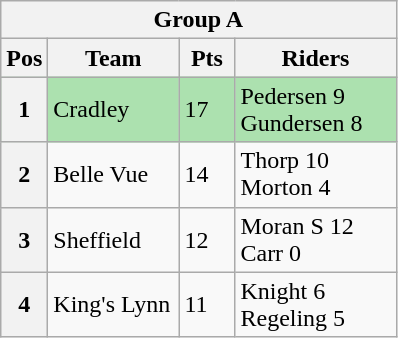<table class="wikitable">
<tr>
<th colspan="4">Group A</th>
</tr>
<tr>
<th width=20>Pos</th>
<th width=80>Team</th>
<th width=30>Pts</th>
<th width=100>Riders</th>
</tr>
<tr style="background:#ACE1AF;">
<th>1</th>
<td>Cradley</td>
<td>17</td>
<td>Pedersen 9<br>Gundersen 8</td>
</tr>
<tr>
<th>2</th>
<td>Belle Vue</td>
<td>14</td>
<td>Thorp 10<br>Morton 4</td>
</tr>
<tr>
<th>3</th>
<td>Sheffield</td>
<td>12</td>
<td>Moran S 12<br>Carr 0</td>
</tr>
<tr>
<th>4</th>
<td>King's Lynn</td>
<td>11</td>
<td>Knight 6<br>Regeling 5</td>
</tr>
</table>
